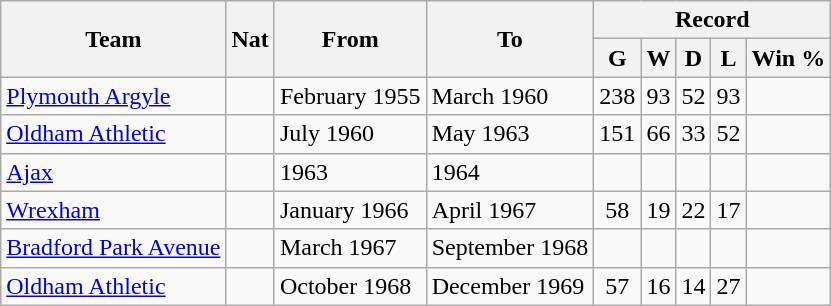<table class="wikitable" style="text-align:center">
<tr>
<th rowspan="2">Team</th>
<th rowspan="2">Nat</th>
<th rowspan="2">From</th>
<th rowspan="2">To</th>
<th colspan="5">Record</th>
</tr>
<tr>
<th>G</th>
<th>W</th>
<th>D</th>
<th>L</th>
<th>Win %</th>
</tr>
<tr>
<td align=left><a href='#'>Plymouth Argyle</a></td>
<td></td>
<td align=left>February 1955</td>
<td align=left>March 1960</td>
<td>238</td>
<td>93</td>
<td>52</td>
<td>93</td>
<td></td>
</tr>
<tr>
<td align=left><a href='#'>Oldham Athletic</a></td>
<td></td>
<td align=left>July 1960</td>
<td align=left>May 1963</td>
<td>151</td>
<td>66</td>
<td>33</td>
<td>52</td>
<td></td>
</tr>
<tr>
<td align=left><a href='#'>Ajax</a></td>
<td></td>
<td align=left>1963</td>
<td align=left>1964</td>
<td></td>
<td></td>
<td></td>
<td></td>
<td></td>
</tr>
<tr>
<td align=left><a href='#'>Wrexham</a></td>
<td></td>
<td align=left>January 1966</td>
<td align=left>April 1967</td>
<td>58</td>
<td>19</td>
<td>22</td>
<td>17</td>
<td></td>
</tr>
<tr>
<td align=left><a href='#'>Bradford Park Avenue</a></td>
<td></td>
<td align=left>March 1967</td>
<td align=left>September 1968</td>
<td></td>
<td></td>
<td></td>
<td></td>
<td></td>
</tr>
<tr>
<td align=left><a href='#'>Oldham Athletic</a></td>
<td></td>
<td align=left>October 1968</td>
<td align=left>December 1969</td>
<td>57</td>
<td>16</td>
<td>14</td>
<td>27</td>
<td></td>
</tr>
</table>
